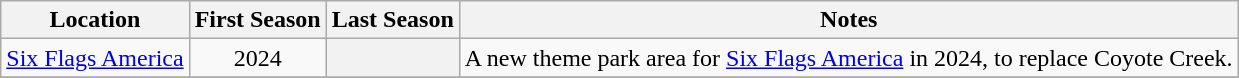<table class="wikitable sortable">
<tr>
<th>Location</th>
<th>First Season</th>
<th>Last Season</th>
<th class="unsortable">Notes</th>
</tr>
<tr>
<td><a href='#'>Six Flags America</a></td>
<td align=center>2024</td>
<th></th>
<td>A new theme park area for <a href='#'>Six Flags America</a> in 2024, to replace Coyote Creek.</td>
</tr>
<tr>
</tr>
</table>
